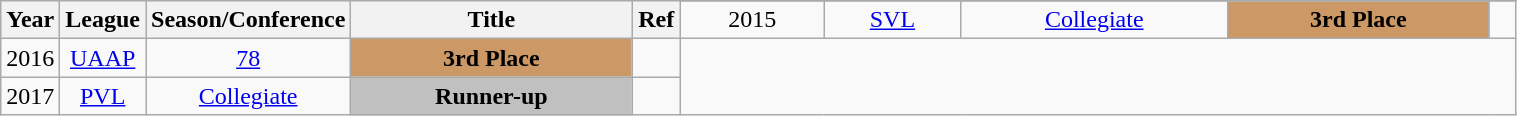<table class="wikitable sortable" style="text-align:center" width="80%">
<tr>
<th style="width:5px;" rowspan="2">Year</th>
<th style="width:25px;" rowspan="2">League</th>
<th style="width:100px;" rowspan="2">Season/Conference</th>
<th style="width:180px;" rowspan="2">Title</th>
<th style="width:25px;" rowspan="2">Ref</th>
</tr>
<tr>
<td>2015</td>
<td><a href='#'>SVL</a></td>
<td><a href='#'>Collegiate</a></td>
<td style="background:#c96;"><strong>3rd Place</strong></td>
<td></td>
</tr>
<tr>
<td>2016</td>
<td><a href='#'>UAAP</a></td>
<td><a href='#'>78</a></td>
<td style="background:#c96;"><strong>3rd Place</strong></td>
<td></td>
</tr>
<tr>
<td>2017</td>
<td><a href='#'>PVL</a></td>
<td><a href='#'>Collegiate</a></td>
<td style="background:silver;"><strong>Runner-up</strong></td>
<td></td>
</tr>
</table>
